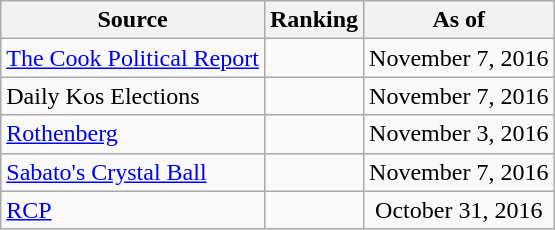<table class="wikitable" style="text-align:center">
<tr>
<th>Source</th>
<th>Ranking</th>
<th>As of</th>
</tr>
<tr>
<td align=left><a href='#'>The Cook Political Report</a></td>
<td></td>
<td>November 7, 2016</td>
</tr>
<tr>
<td align=left>Daily Kos Elections</td>
<td></td>
<td>November 7, 2016</td>
</tr>
<tr>
<td align=left><a href='#'>Rothenberg</a></td>
<td></td>
<td>November 3, 2016</td>
</tr>
<tr>
<td align=left><a href='#'>Sabato's Crystal Ball</a></td>
<td></td>
<td>November 7, 2016</td>
</tr>
<tr>
<td align="left"><a href='#'>RCP</a></td>
<td></td>
<td>October 31, 2016</td>
</tr>
</table>
